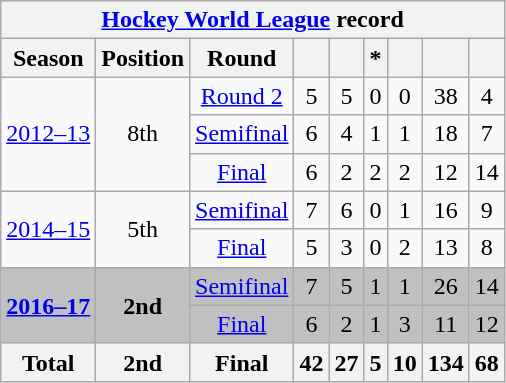<table class="wikitable" style="text-align: center;">
<tr>
<th colspan=9><a href='#'>Hockey World League</a> record</th>
</tr>
<tr>
<th>Season</th>
<th>Position</th>
<th>Round</th>
<th></th>
<th></th>
<th> *</th>
<th></th>
<th></th>
<th></th>
</tr>
<tr>
<td rowspan=3><a href='#'>2012–13</a></td>
<td rowspan=3>8th</td>
<td><a href='#'>Round 2</a></td>
<td>5</td>
<td>5</td>
<td>0</td>
<td>0</td>
<td>38</td>
<td>4</td>
</tr>
<tr>
<td><a href='#'>Semifinal</a></td>
<td>6</td>
<td>4</td>
<td>1</td>
<td>1</td>
<td>18</td>
<td>7</td>
</tr>
<tr>
<td><a href='#'>Final</a></td>
<td>6</td>
<td>2</td>
<td>2</td>
<td>2</td>
<td>12</td>
<td>14</td>
</tr>
<tr>
<td rowspan=2><a href='#'>2014–15</a></td>
<td rowspan=2>5th</td>
<td><a href='#'>Semifinal</a></td>
<td>7</td>
<td>6</td>
<td>0</td>
<td>1</td>
<td>16</td>
<td>9</td>
</tr>
<tr>
<td><a href='#'>Final</a></td>
<td>5</td>
<td>3</td>
<td>0</td>
<td>2</td>
<td>13</td>
<td>8</td>
</tr>
<tr bgcolor=silver>
<td rowspan=2><strong><a href='#'>2016–17</a></strong></td>
<td rowspan=2><strong>2nd</strong></td>
<td><a href='#'>Semifinal</a></td>
<td>7</td>
<td>5</td>
<td>1</td>
<td>1</td>
<td>26</td>
<td>14</td>
</tr>
<tr bgcolor=silver>
<td><a href='#'>Final</a></td>
<td>6</td>
<td>2</td>
<td>1</td>
<td>3</td>
<td>11</td>
<td>12</td>
</tr>
<tr>
<th>Total</th>
<th>2nd</th>
<th>Final</th>
<th>42</th>
<th>27</th>
<th>5</th>
<th>10</th>
<th>134</th>
<th>68</th>
</tr>
</table>
